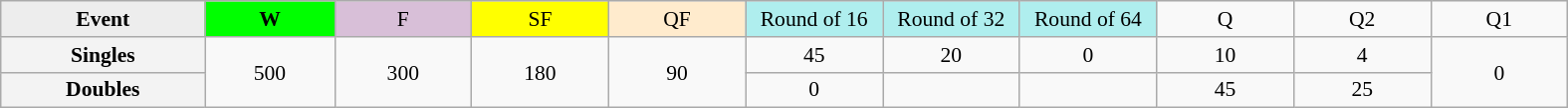<table class=wikitable style=font-size:90%;text-align:center>
<tr>
<td style="width:130px; background:#ededed;"><strong>Event</strong></td>
<td style="width:80px; background:lime;"><strong>W</strong></td>
<td style="width:85px; background:thistle;">F</td>
<td style="width:85px; background:#ff0;">SF</td>
<td style="width:85px; background:#ffebcd;">QF</td>
<td style="width:85px; background:#afeeee;">Round of 16</td>
<td style="width:85px; background:#afeeee;">Round of 32</td>
<td style="width:85px; background:#afeeee;">Round of 64</td>
<td width=85>Q</td>
<td width=85>Q2</td>
<td width=85>Q1</td>
</tr>
<tr>
<th style="background:#f3f3f3;">Singles</th>
<td rowspan=2>500</td>
<td rowspan=2>300</td>
<td rowspan=2>180</td>
<td rowspan=2>90</td>
<td>45</td>
<td>20</td>
<td>0</td>
<td>10</td>
<td>4</td>
<td rowspan=2>0</td>
</tr>
<tr>
<th style="background:#f3f3f3;">Doubles</th>
<td>0</td>
<td></td>
<td></td>
<td>45</td>
<td>25</td>
</tr>
</table>
